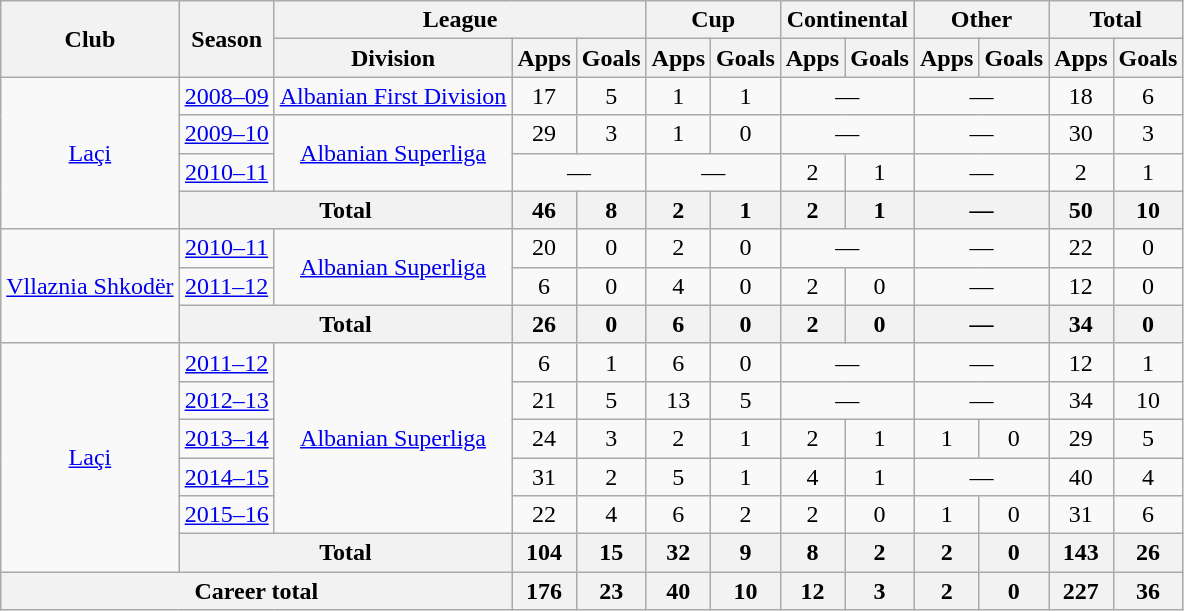<table class="wikitable" style="text-align:center">
<tr>
<th rowspan="2">Club</th>
<th rowspan="2">Season</th>
<th colspan="3">League</th>
<th colspan="2">Cup</th>
<th colspan="2">Continental</th>
<th colspan="2">Other</th>
<th colspan="2">Total</th>
</tr>
<tr>
<th>Division</th>
<th>Apps</th>
<th>Goals</th>
<th>Apps</th>
<th>Goals</th>
<th>Apps</th>
<th>Goals</th>
<th>Apps</th>
<th>Goals</th>
<th>Apps</th>
<th>Goals</th>
</tr>
<tr>
<td rowspan="4"><a href='#'>Laçi</a></td>
<td><a href='#'>2008–09</a></td>
<td rowspan="1"><a href='#'>Albanian First Division</a></td>
<td>17</td>
<td>5</td>
<td>1</td>
<td>1</td>
<td colspan="2">—</td>
<td colspan="2">—</td>
<td>18</td>
<td>6</td>
</tr>
<tr>
<td><a href='#'>2009–10</a></td>
<td rowspan="2"><a href='#'>Albanian Superliga</a></td>
<td>29</td>
<td>3</td>
<td>1</td>
<td>0</td>
<td colspan="2">—</td>
<td colspan="2">—</td>
<td>30</td>
<td>3</td>
</tr>
<tr>
<td><a href='#'>2010–11</a></td>
<td colspan="2">—</td>
<td colspan="2">—</td>
<td>2</td>
<td>1</td>
<td colspan="2">—</td>
<td>2</td>
<td>1</td>
</tr>
<tr>
<th colspan="2">Total</th>
<th>46</th>
<th>8</th>
<th>2</th>
<th>1</th>
<th>2</th>
<th>1</th>
<th colspan="2">—</th>
<th>50</th>
<th>10</th>
</tr>
<tr>
<td rowspan="3"><a href='#'>Vllaznia Shkodër</a></td>
<td><a href='#'>2010–11</a></td>
<td rowspan="2"><a href='#'>Albanian Superliga</a></td>
<td>20</td>
<td>0</td>
<td>2</td>
<td>0</td>
<td colspan="2">—</td>
<td colspan="2">—</td>
<td>22</td>
<td>0</td>
</tr>
<tr>
<td><a href='#'>2011–12</a></td>
<td>6</td>
<td>0</td>
<td>4</td>
<td>0</td>
<td>2</td>
<td>0</td>
<td colspan="2">—</td>
<td>12</td>
<td>0</td>
</tr>
<tr>
<th colspan="2">Total</th>
<th>26</th>
<th>0</th>
<th>6</th>
<th>0</th>
<th>2</th>
<th>0</th>
<th colspan="2">—</th>
<th>34</th>
<th>0</th>
</tr>
<tr>
<td rowspan="6"><a href='#'>Laçi</a></td>
<td><a href='#'>2011–12</a></td>
<td rowspan="5"><a href='#'>Albanian Superliga</a></td>
<td>6</td>
<td>1</td>
<td>6</td>
<td>0</td>
<td colspan="2">—</td>
<td colspan="2">—</td>
<td>12</td>
<td>1</td>
</tr>
<tr>
<td><a href='#'>2012–13</a></td>
<td>21</td>
<td>5</td>
<td>13</td>
<td>5</td>
<td colspan="2">—</td>
<td colspan="2">—</td>
<td>34</td>
<td>10</td>
</tr>
<tr>
<td><a href='#'>2013–14</a></td>
<td>24</td>
<td>3</td>
<td>2</td>
<td>1</td>
<td>2</td>
<td>1</td>
<td>1</td>
<td>0</td>
<td>29</td>
<td>5</td>
</tr>
<tr>
<td><a href='#'>2014–15</a></td>
<td>31</td>
<td>2</td>
<td>5</td>
<td>1</td>
<td>4</td>
<td>1</td>
<td colspan="2">—</td>
<td>40</td>
<td>4</td>
</tr>
<tr>
<td><a href='#'>2015–16</a></td>
<td>22</td>
<td>4</td>
<td>6</td>
<td>2</td>
<td>2</td>
<td>0</td>
<td>1</td>
<td>0</td>
<td>31</td>
<td>6</td>
</tr>
<tr>
<th colspan="2">Total</th>
<th>104</th>
<th>15</th>
<th>32</th>
<th>9</th>
<th>8</th>
<th>2</th>
<th>2</th>
<th>0</th>
<th>143</th>
<th>26</th>
</tr>
<tr>
<th colspan="3">Career total</th>
<th>176</th>
<th>23</th>
<th>40</th>
<th>10</th>
<th>12</th>
<th>3</th>
<th>2</th>
<th>0</th>
<th>227</th>
<th>36</th>
</tr>
</table>
